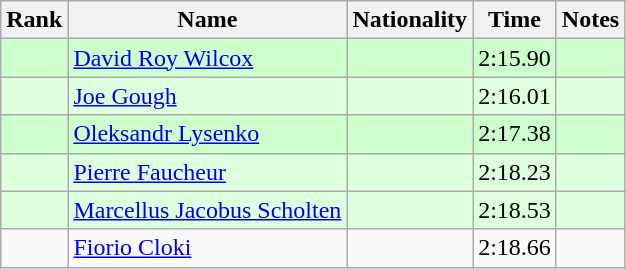<table class="wikitable sortable" style="text-align:center">
<tr>
<th>Rank</th>
<th>Name</th>
<th>Nationality</th>
<th>Time</th>
<th>Notes</th>
</tr>
<tr bgcolor=ccffcc>
<td></td>
<td align=left><a href='#'>David Roy Wilcox</a></td>
<td align=left></td>
<td>2:15.90</td>
<td></td>
</tr>
<tr bgcolor=ddffdd>
<td></td>
<td align=left><a href='#'>Joe Gough</a></td>
<td align=left></td>
<td>2:16.01</td>
<td></td>
</tr>
<tr bgcolor=ccffcc>
<td></td>
<td align=left><a href='#'>Oleksandr Lysenko</a></td>
<td align=left></td>
<td>2:17.38</td>
<td></td>
</tr>
<tr bgcolor=ddffdd>
<td></td>
<td align=left><a href='#'>Pierre Faucheur</a></td>
<td align=left></td>
<td>2:18.23</td>
<td></td>
</tr>
<tr bgcolor=ddffdd>
<td></td>
<td align=left><a href='#'>Marcellus Jacobus Scholten</a></td>
<td align=left></td>
<td>2:18.53</td>
<td></td>
</tr>
<tr>
<td></td>
<td align=left><a href='#'>Fiorio Cloki</a></td>
<td align=left></td>
<td>2:18.66</td>
<td></td>
</tr>
</table>
